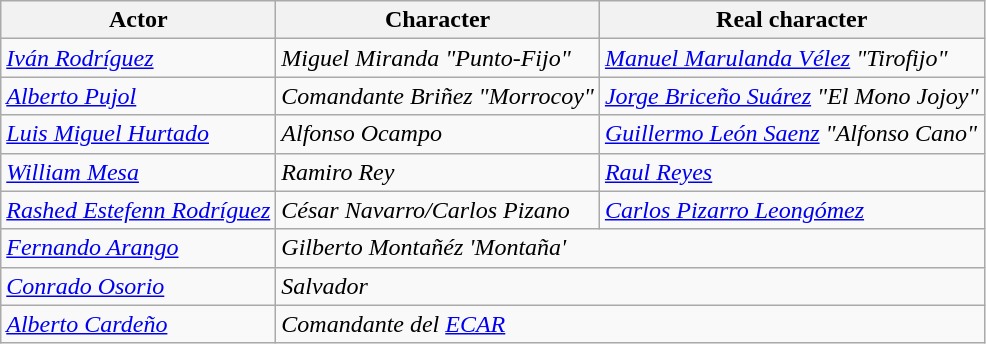<table class="wikitable sortable">
<tr>
<th>Actor</th>
<th>Character</th>
<th>Real character</th>
</tr>
<tr>
<td><a href='#'><em>Iván Rodríguez</em></a></td>
<td><em>Miguel Miranda "Punto-Fijo"</em></td>
<td><em><a href='#'>Manuel Marulanda Vélez</a> "Tirofijo"</em></td>
</tr>
<tr>
<td><em><a href='#'>Alberto Pujol</a></em></td>
<td><em>Comandante Briñez "Morrocoy"</em></td>
<td><em><a href='#'>Jorge Briceño Suárez</a> "El Mono Jojoy"</em></td>
</tr>
<tr>
<td><em><a href='#'>Luis Miguel Hurtado</a></em></td>
<td><em>Alfonso Ocampo</em></td>
<td><em><a href='#'>Guillermo León Saenz</a> "Alfonso Cano"</em></td>
</tr>
<tr>
<td><em><a href='#'>William Mesa</a></em></td>
<td><em>Ramiro Rey</em></td>
<td><em><a href='#'>Raul Reyes</a></em></td>
</tr>
<tr>
<td><em><a href='#'>Rashed Estefenn Rodríguez</a></em></td>
<td><em>César Navarro/Carlos Pizano</em></td>
<td><em><a href='#'>Carlos Pizarro Leongómez</a></em></td>
</tr>
<tr>
<td><em><a href='#'>Fernando Arango</a></em></td>
<td colspan="2"><em>Gilberto Montañéz 'Montaña' </em></td>
</tr>
<tr>
<td><em><a href='#'>Conrado Osorio</a></em></td>
<td colspan="2"><em>Salvador</em></td>
</tr>
<tr>
<td><em><a href='#'>Alberto Cardeño</a></em></td>
<td colspan="2"><em>Comandante del <a href='#'>ECAR</a></em></td>
</tr>
</table>
